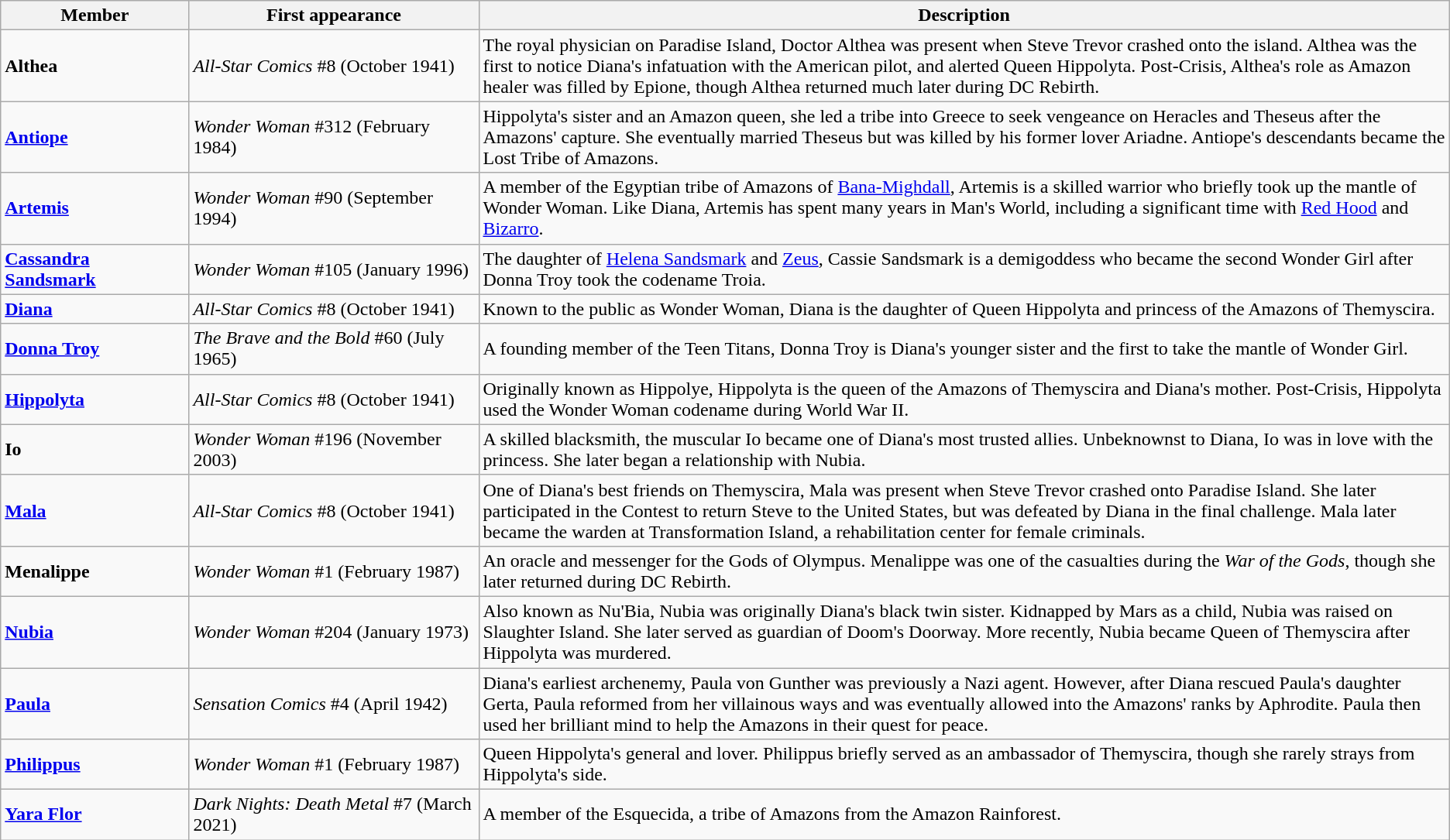<table class="wikitable">
<tr>
<th width="13%">Member</th>
<th width="20%">First appearance</th>
<th width="67%">Description</th>
</tr>
<tr>
<td><strong>Althea</strong></td>
<td><em>All-Star Comics</em> #8 (October 1941)</td>
<td>The royal physician on Paradise Island, Doctor Althea was present when Steve Trevor crashed onto the island. Althea was the first to notice Diana's infatuation with the American pilot, and alerted Queen Hippolyta. Post-Crisis, Althea's role as Amazon healer was filled by Epione, though Althea returned much later during DC Rebirth.</td>
</tr>
<tr>
<td><strong><a href='#'>Antiope</a></strong></td>
<td><em>Wonder Woman</em> #312 (February 1984)</td>
<td>Hippolyta's sister and an Amazon queen, she led a tribe into Greece to seek vengeance on Heracles and Theseus after the Amazons' capture. She eventually married Theseus but was killed by his former lover Ariadne. Antiope's descendants became the Lost Tribe of Amazons.</td>
</tr>
<tr>
<td><strong><a href='#'>Artemis</a></strong></td>
<td><em>Wonder Woman</em> #90 (September 1994)</td>
<td>A member of the Egyptian tribe of Amazons of <a href='#'>Bana-Mighdall</a>, Artemis is a skilled warrior who briefly took up the mantle of Wonder Woman. Like Diana, Artemis has spent many years in Man's World, including a significant time with <a href='#'>Red Hood</a> and <a href='#'>Bizarro</a>.</td>
</tr>
<tr>
<td><strong><a href='#'>Cassandra Sandsmark</a></strong></td>
<td><em>Wonder Woman</em> #105 (January 1996)</td>
<td>The daughter of <a href='#'>Helena Sandsmark</a> and <a href='#'>Zeus</a>, Cassie Sandsmark is a demigoddess who became the second Wonder Girl after Donna Troy took the codename Troia.</td>
</tr>
<tr>
<td><strong><a href='#'>Diana</a></strong></td>
<td><em>All-Star Comics</em> #8 (October 1941)</td>
<td>Known to the public as Wonder Woman, Diana is the daughter of Queen Hippolyta and princess of the Amazons of Themyscira.</td>
</tr>
<tr>
<td><strong><a href='#'>Donna Troy</a></strong></td>
<td><em>The Brave and the Bold</em> #60 (July 1965)</td>
<td>A founding member of the Teen Titans, Donna Troy is Diana's younger sister and the first to take the mantle of Wonder Girl.</td>
</tr>
<tr>
<td><strong><a href='#'>Hippolyta</a></strong></td>
<td><em>All-Star Comics</em> #8 (October 1941)</td>
<td>Originally known as Hippolye, Hippolyta is the queen of the Amazons of Themyscira and Diana's mother. Post-Crisis, Hippolyta used the Wonder Woman codename during World War II.</td>
</tr>
<tr>
<td><strong>Io</strong></td>
<td><em>Wonder Woman</em> #196 (November 2003)</td>
<td>A skilled blacksmith, the muscular Io became one of Diana's most trusted allies. Unbeknownst to Diana, Io was in love with the princess. She later began a relationship with Nubia.</td>
</tr>
<tr>
<td><strong><a href='#'>Mala</a></strong></td>
<td><em>All-Star Comics</em> #8 (October 1941)</td>
<td>One of Diana's best friends on Themyscira, Mala was present when Steve Trevor crashed onto Paradise Island. She later participated in the Contest to return Steve to the United States, but was defeated by Diana in the final challenge. Mala later became the warden at Transformation Island, a rehabilitation center for female criminals.</td>
</tr>
<tr>
<td><strong>Menalippe</strong></td>
<td><em>Wonder Woman</em> #1 (February 1987)</td>
<td>An oracle and messenger for the Gods of Olympus. Menalippe was one of the casualties during the <em>War of the Gods</em>, though she later returned during DC Rebirth.</td>
</tr>
<tr>
<td><strong><a href='#'>Nubia</a></strong></td>
<td><em>Wonder Woman</em> #204 (January 1973)</td>
<td>Also known as Nu'Bia, Nubia was originally Diana's black twin sister. Kidnapped by Mars as a child, Nubia was raised on Slaughter Island. She later served as guardian of Doom's Doorway. More recently, Nubia became Queen of Themyscira after Hippolyta was murdered.</td>
</tr>
<tr>
<td><strong><a href='#'>Paula</a></strong></td>
<td><em>Sensation Comics</em> #4 (April 1942)</td>
<td>Diana's earliest archenemy, Paula von Gunther was previously a Nazi agent. However, after Diana rescued Paula's daughter Gerta, Paula reformed from her villainous ways and was eventually allowed into the Amazons' ranks by Aphrodite. Paula then used her brilliant mind to help the Amazons in their quest for peace.</td>
</tr>
<tr>
<td><strong><a href='#'>Philippus</a></strong></td>
<td><em>Wonder Woman</em> #1 (February 1987)</td>
<td>Queen Hippolyta's general and lover. Philippus briefly served as an ambassador of Themyscira, though she rarely strays from Hippolyta's side.</td>
</tr>
<tr>
<td><strong><a href='#'>Yara Flor</a></strong></td>
<td><em>Dark Nights: Death Metal</em> #7 (March 2021)</td>
<td>A member of the Esquecida, a tribe of Amazons from the Amazon Rainforest.</td>
</tr>
</table>
